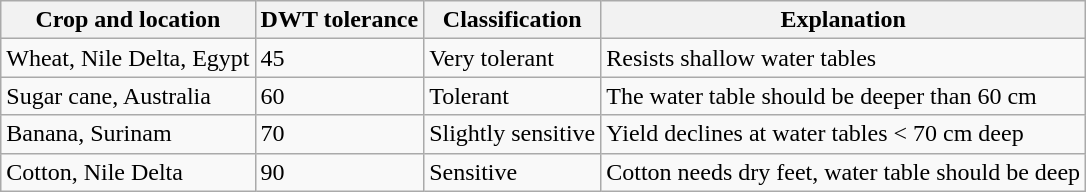<table class="wikitable">
<tr>
<th>Crop and location</th>
<th>DWT tolerance</th>
<th>Classification</th>
<th>Explanation</th>
</tr>
<tr>
<td>Wheat, Nile Delta, Egypt</td>
<td>45</td>
<td>Very tolerant</td>
<td>Resists shallow water tables</td>
</tr>
<tr>
<td>Sugar cane, Australia</td>
<td>60</td>
<td>Tolerant</td>
<td>The water table should be deeper than 60 cm</td>
</tr>
<tr>
<td>Banana, Surinam</td>
<td>70</td>
<td>Slightly sensitive</td>
<td>Yield declines at water tables < 70 cm deep</td>
</tr>
<tr>
<td>Cotton, Nile Delta</td>
<td>90</td>
<td>Sensitive</td>
<td>Cotton needs dry feet, water table should be deep</td>
</tr>
</table>
